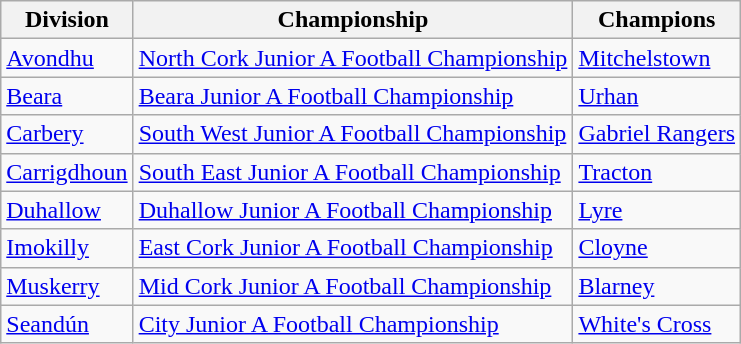<table class="wikitable">
<tr>
<th>Division</th>
<th>Championship</th>
<th>Champions</th>
</tr>
<tr>
<td><a href='#'>Avondhu</a></td>
<td><a href='#'>North Cork Junior A Football Championship</a></td>
<td><a href='#'>Mitchelstown</a></td>
</tr>
<tr>
<td><a href='#'>Beara</a></td>
<td><a href='#'>Beara Junior A Football Championship</a></td>
<td><a href='#'>Urhan</a></td>
</tr>
<tr>
<td><a href='#'>Carbery</a></td>
<td><a href='#'>South West Junior A Football Championship</a></td>
<td><a href='#'>Gabriel Rangers</a></td>
</tr>
<tr>
<td><a href='#'>Carrigdhoun</a></td>
<td><a href='#'>South East Junior A Football Championship</a></td>
<td><a href='#'>Tracton</a></td>
</tr>
<tr>
<td><a href='#'>Duhallow</a></td>
<td><a href='#'>Duhallow Junior A Football Championship</a></td>
<td><a href='#'>Lyre</a></td>
</tr>
<tr>
<td><a href='#'>Imokilly</a></td>
<td><a href='#'>East Cork Junior A Football Championship</a></td>
<td><a href='#'>Cloyne</a></td>
</tr>
<tr>
<td><a href='#'>Muskerry</a></td>
<td><a href='#'>Mid Cork Junior A Football Championship</a></td>
<td><a href='#'>Blarney</a></td>
</tr>
<tr>
<td><a href='#'>Seandún</a></td>
<td><a href='#'>City Junior A Football Championship</a></td>
<td><a href='#'>White's Cross</a></td>
</tr>
</table>
